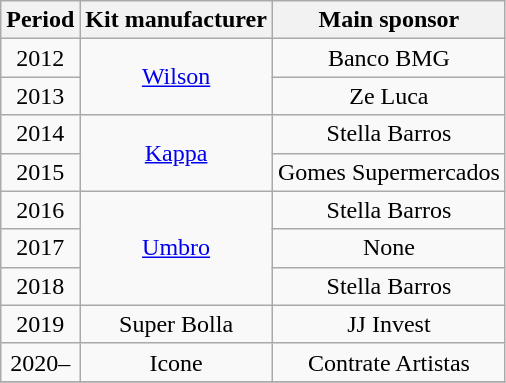<table class="wikitable" style="text-align: center">
<tr>
<th>Period</th>
<th>Kit manufacturer</th>
<th>Main sponsor</th>
</tr>
<tr>
<td>2012</td>
<td rowspan=2><a href='#'>Wilson</a></td>
<td>Banco BMG</td>
</tr>
<tr>
<td>2013</td>
<td>Ze Luca</td>
</tr>
<tr>
<td>2014</td>
<td rowspan=2><a href='#'>Kappa</a></td>
<td>Stella Barros</td>
</tr>
<tr>
<td>2015</td>
<td>Gomes Supermercados</td>
</tr>
<tr>
<td>2016</td>
<td rowspan=3><a href='#'>Umbro</a></td>
<td>Stella Barros</td>
</tr>
<tr>
<td>2017</td>
<td>None</td>
</tr>
<tr>
<td>2018</td>
<td>Stella Barros</td>
</tr>
<tr>
<td>2019</td>
<td>Super Bolla</td>
<td>JJ Invest</td>
</tr>
<tr>
<td>2020–</td>
<td>Icone</td>
<td>Contrate Artistas</td>
</tr>
<tr>
</tr>
</table>
